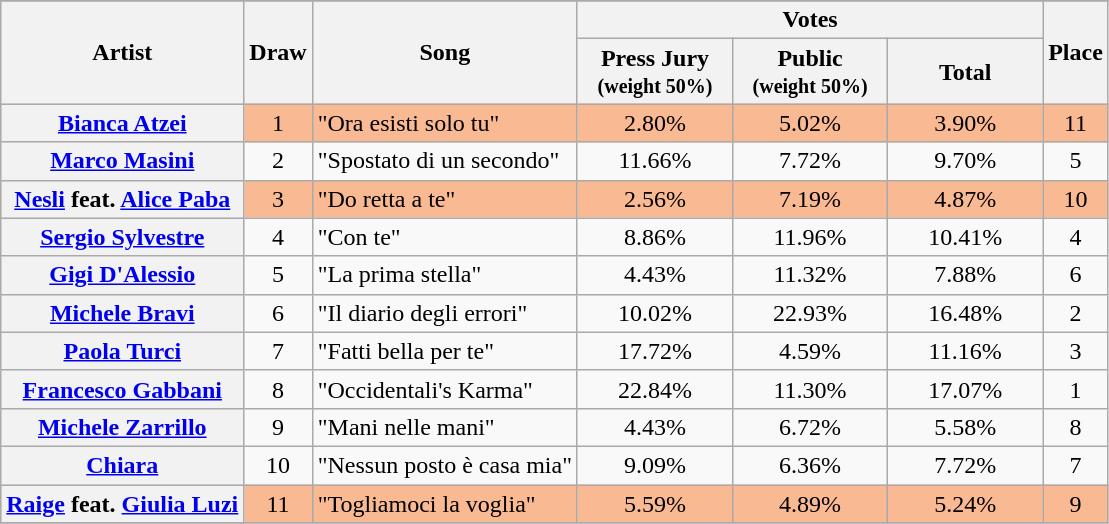<table class="sortable wikitable plainrowheaders" style="text-align:center">
<tr>
</tr>
<tr>
<th rowspan="2">Artist</th>
<th rowspan="2">Draw</th>
<th rowspan="2">Song</th>
<th colspan="3" class="unsortable">Votes</th>
<th rowspan="2">Place</th>
</tr>
<tr>
<th style="width:6em;">Press Jury<br><small>(weight 50%)</small></th>
<th style="width:6em;">Public<br><small>(weight 50%)</small></th>
<th style="width:6em;">Total</th>
</tr>
<tr style="background:#f9b993">
<th scope="row"><a href='#'>Bianca Atzei</a></th>
<td>1</td>
<td align="left">"Ora esisti solo tu"</td>
<td>2.80%</td>
<td>5.02%</td>
<td>3.90%</td>
<td>11</td>
</tr>
<tr>
<th scope="row"><a href='#'>Marco Masini</a></th>
<td>2</td>
<td align="left">"Spostato di un secondo"</td>
<td>11.66%</td>
<td>7.72%</td>
<td>9.70%</td>
<td>5</td>
</tr>
<tr style="background:#f9b993">
<th scope="row"><a href='#'>Nesli</a> feat. <a href='#'>Alice Paba</a></th>
<td>3</td>
<td align="left">"Do retta a te"</td>
<td>2.56%</td>
<td>7.19%</td>
<td>4.87%</td>
<td>10</td>
</tr>
<tr>
<th scope="row"><a href='#'>Sergio Sylvestre</a></th>
<td>4</td>
<td align="left">"Con te"</td>
<td>8.86%</td>
<td>11.96%</td>
<td>10.41%</td>
<td>4</td>
</tr>
<tr>
<th scope="row"><a href='#'>Gigi D'Alessio</a></th>
<td>5</td>
<td align="left">"La prima stella"</td>
<td>4.43%</td>
<td>11.32%</td>
<td>7.88%</td>
<td>6</td>
</tr>
<tr>
<th scope="row"><a href='#'>Michele Bravi</a></th>
<td>6</td>
<td align="left">"Il diario degli errori"</td>
<td>10.02%</td>
<td>22.93%</td>
<td>16.48%</td>
<td>2</td>
</tr>
<tr>
<th scope="row"><a href='#'>Paola Turci</a></th>
<td>7</td>
<td align="left">"Fatti bella per te"</td>
<td>17.72%</td>
<td>4.59%</td>
<td>11.16%</td>
<td>3</td>
</tr>
<tr>
<th scope="row"><a href='#'>Francesco Gabbani</a></th>
<td>8</td>
<td align="left">"Occidentali's Karma"</td>
<td>22.84%</td>
<td>11.30%</td>
<td>17.07%</td>
<td>1</td>
</tr>
<tr>
<th scope="row"><a href='#'>Michele Zarrillo</a></th>
<td>9</td>
<td align="left">"Mani nelle mani"</td>
<td>4.43%</td>
<td>6.72%</td>
<td>5.58%</td>
<td>8</td>
</tr>
<tr>
<th scope="row"><a href='#'>Chiara</a></th>
<td>10</td>
<td align="left">"Nessun posto è casa mia"</td>
<td>9.09%</td>
<td>6.36%</td>
<td>7.72%</td>
<td>7</td>
</tr>
<tr style="background:#f9b993">
<th scope="row"><a href='#'>Raige</a> feat. <a href='#'>Giulia Luzi</a></th>
<td>11</td>
<td align="left">"Togliamoci la voglia"</td>
<td>5.59%</td>
<td>4.89%</td>
<td>5.24%</td>
<td>9</td>
</tr>
<tr>
</tr>
</table>
